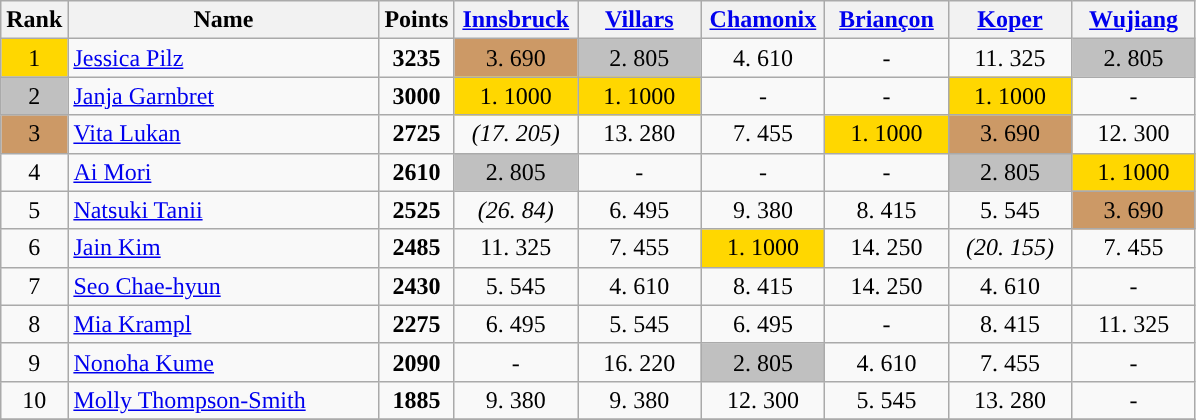<table class="wikitable sortable">
<tr>
<th>Rank</th>
<th width = "200">Name</th>
<th>Points</th>
<th width = "75" data-sort-type="number"><a href='#'>Innsbruck</a></th>
<th width = "75" data-sort-type="number"><a href='#'>Villars</a></th>
<th width = "75" data-sort-type="number"><a href='#'>Chamonix</a></th>
<th width = "75" data-sort-type="number"><a href='#'>Briançon</a></th>
<th width = "75" data-sort-type="number"><a href='#'>Koper</a></th>
<th width = "75" data-sort-type="number"><a href='#'>Wujiang</a></th>
</tr>
<tr>
<td align="center" style="background: gold">1</td>
<td> <a href='#'>Jessica Pilz</a></td>
<td align="center"><strong>3235</strong></td>
<td align="center" style="background: #cc9966">3. 690</td>
<td align="center" style="background: silver">2. 805</td>
<td align="center">4. 610</td>
<td align="center">-</td>
<td align="center">11. 325</td>
<td align="center" style="background: silver">2. 805</td>
</tr>
<tr>
<td align="center" style="background: silver">2</td>
<td> <a href='#'>Janja Garnbret</a></td>
<td align="center"><strong>3000</strong></td>
<td align="center" style="background: gold">1. 1000</td>
<td align="center" style="background: gold">1. 1000</td>
<td align="center">-</td>
<td align="center">-</td>
<td align="center" style="background: gold">1. 1000</td>
<td align="center">-</td>
</tr>
<tr>
<td align="center" style="background: #cc9966">3</td>
<td> <a href='#'>Vita Lukan</a></td>
<td align="center"><strong>2725</strong></td>
<td align="center"><em>(17. 205)</em></td>
<td align="center">13. 280</td>
<td align="center">7. 455</td>
<td align="center" style="background: gold">1. 1000</td>
<td align="center" style="background: #cc9966">3. 690</td>
<td align="center">12. 300</td>
</tr>
<tr>
<td align="center">4</td>
<td> <a href='#'>Ai Mori</a></td>
<td align="center"><strong>2610</strong></td>
<td align="center" style="background: silver">2. 805</td>
<td align="center">-</td>
<td align="center">-</td>
<td align="center">-</td>
<td align="center" style="background: silver">2. 805</td>
<td align="center" style="background: gold">1. 1000</td>
</tr>
<tr>
<td align="center">5</td>
<td> <a href='#'>Natsuki Tanii</a></td>
<td align="center"><strong>2525</strong></td>
<td align="center"><em>(26. 84)</em></td>
<td align="center">6. 495</td>
<td align="center">9. 380</td>
<td align="center">8. 415</td>
<td align="center">5. 545</td>
<td align="center" style="background: #cc9966">3. 690</td>
</tr>
<tr>
<td align="center">6</td>
<td> <a href='#'>Jain Kim</a></td>
<td align="center"><strong>2485</strong></td>
<td align="center">11. 325</td>
<td align="center">7. 455</td>
<td align="center" style="background: gold">1. 1000</td>
<td align="center">14. 250</td>
<td align="center"><em>(20. 155)</em></td>
<td align="center">7. 455</td>
</tr>
<tr>
<td align="center">7</td>
<td> <a href='#'>Seo Chae-hyun</a></td>
<td align="center"><strong>2430</strong></td>
<td align="center">5. 545</td>
<td align="center">4. 610</td>
<td align="center">8. 415</td>
<td align="center">14. 250</td>
<td align="center">4. 610</td>
<td align="center">-</td>
</tr>
<tr>
<td align="center">8</td>
<td> <a href='#'>Mia Krampl</a></td>
<td align="center"><strong>2275</strong></td>
<td align="center">6. 495</td>
<td align="center">5. 545</td>
<td align="center">6. 495</td>
<td align="center">-</td>
<td align="center">8. 415</td>
<td align="center">11. 325</td>
</tr>
<tr>
<td align="center">9</td>
<td> <a href='#'>Nonoha Kume</a></td>
<td align="center"><strong>2090</strong></td>
<td align="center">-</td>
<td align="center">16. 220</td>
<td align="center" style="background: silver">2. 805</td>
<td align="center">4. 610</td>
<td align="center">7. 455</td>
<td align="center">-</td>
</tr>
<tr>
<td align="center">10</td>
<td> <a href='#'>Molly Thompson-Smith</a></td>
<td align="center"><strong>1885</strong></td>
<td align="center">9. 380</td>
<td align="center">9. 380</td>
<td align="center">12. 300</td>
<td align="center">5. 545</td>
<td align="center">13. 280</td>
<td align="center">-</td>
</tr>
<tr>
</tr>
</table>
